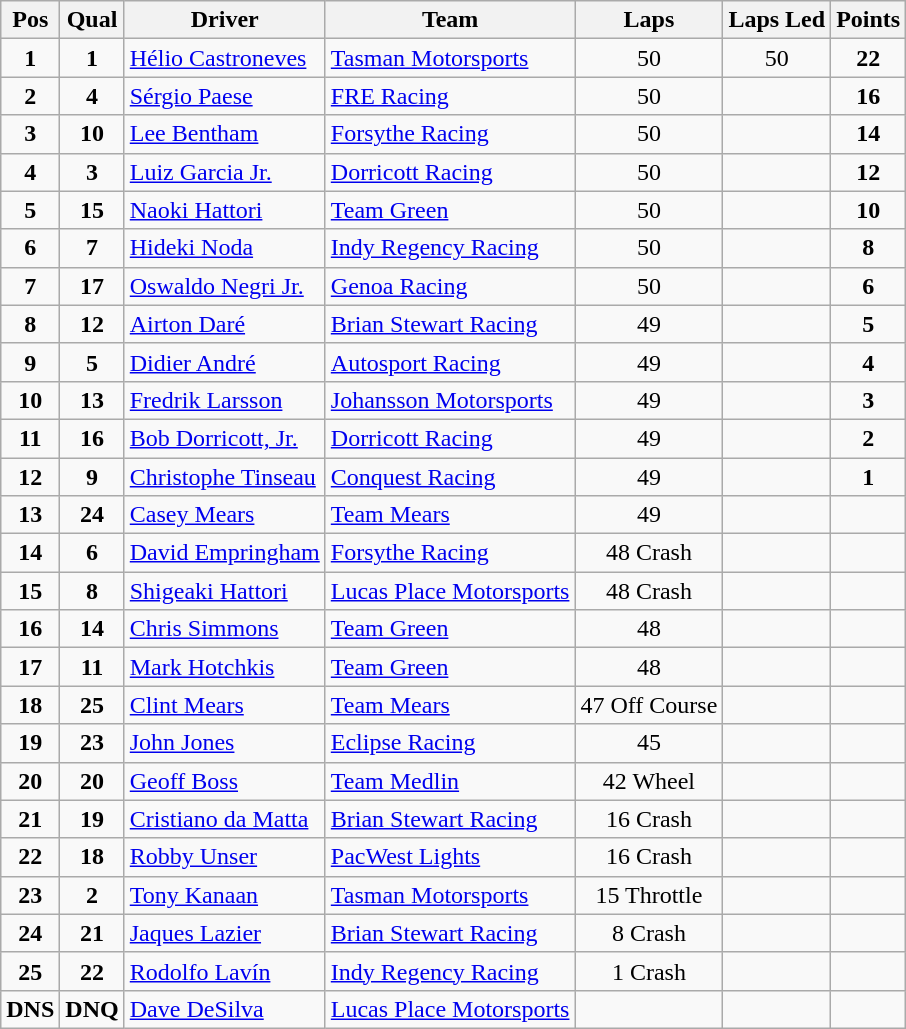<table class="wikitable" "style=font-size=95%">
<tr>
<th>Pos</th>
<th>Qual</th>
<th>Driver</th>
<th>Team</th>
<th>Laps</th>
<th>Laps Led</th>
<th>Points</th>
</tr>
<tr>
<td align="center"><strong>1</strong></td>
<td align="center"><strong>1</strong></td>
<td> <a href='#'>Hélio Castroneves</a></td>
<td><a href='#'>Tasman Motorsports</a></td>
<td align="center">50</td>
<td align="center">50</td>
<td align="center"><strong>22</strong></td>
</tr>
<tr>
<td align="center"><strong>2</strong></td>
<td align="center"><strong>4</strong></td>
<td> <a href='#'>Sérgio Paese</a></td>
<td><a href='#'>FRE Racing</a></td>
<td align="center">50</td>
<td align="center"></td>
<td align="center"><strong>16</strong></td>
</tr>
<tr>
<td align="center"><strong>3</strong></td>
<td align="center"><strong>10</strong></td>
<td> <a href='#'>Lee Bentham</a></td>
<td><a href='#'>Forsythe Racing</a></td>
<td align="center">50</td>
<td align="center"></td>
<td align="center"><strong>14</strong></td>
</tr>
<tr>
<td align="center"><strong>4</strong></td>
<td align="center"><strong>3</strong></td>
<td> <a href='#'>Luiz Garcia Jr.</a></td>
<td><a href='#'>Dorricott Racing</a></td>
<td align="center">50</td>
<td align="center"></td>
<td align="center"><strong>12</strong></td>
</tr>
<tr>
<td align="center"><strong>5</strong></td>
<td align="center"><strong>15</strong></td>
<td> <a href='#'>Naoki Hattori</a></td>
<td><a href='#'>Team Green</a></td>
<td align="center">50</td>
<td align="center"></td>
<td align="center"><strong>10</strong></td>
</tr>
<tr>
<td align="center"><strong>6</strong></td>
<td align="center"><strong>7</strong></td>
<td> <a href='#'>Hideki Noda</a></td>
<td><a href='#'>Indy Regency Racing</a></td>
<td align="center">50</td>
<td align="center"></td>
<td align="center"><strong>8</strong></td>
</tr>
<tr>
<td align="center"><strong>7</strong></td>
<td align="center"><strong>17</strong></td>
<td> <a href='#'>Oswaldo Negri Jr.</a></td>
<td><a href='#'>Genoa Racing</a></td>
<td align="center">50</td>
<td align="center"></td>
<td align="center"><strong>6</strong></td>
</tr>
<tr>
<td align="center"><strong>8</strong></td>
<td align="center"><strong>12</strong></td>
<td> <a href='#'>Airton Daré</a></td>
<td><a href='#'>Brian Stewart Racing</a></td>
<td align="center">49</td>
<td align="center"></td>
<td align="center"><strong>5</strong></td>
</tr>
<tr>
<td align="center"><strong>9</strong></td>
<td align="center"><strong>5</strong></td>
<td> <a href='#'>Didier André</a></td>
<td><a href='#'>Autosport Racing</a></td>
<td align="center">49</td>
<td align="center"></td>
<td align="center"><strong>4</strong></td>
</tr>
<tr>
<td align="center"><strong>10</strong></td>
<td align="center"><strong>13</strong></td>
<td> <a href='#'>Fredrik Larsson</a></td>
<td><a href='#'>Johansson Motorsports</a></td>
<td align="center">49</td>
<td align="center"></td>
<td align="center"><strong>3</strong></td>
</tr>
<tr>
<td align="center"><strong>11</strong></td>
<td align="center"><strong>16</strong></td>
<td> <a href='#'>Bob Dorricott, Jr.</a></td>
<td><a href='#'>Dorricott Racing</a></td>
<td align="center">49</td>
<td align="center"></td>
<td align="center"><strong>2</strong></td>
</tr>
<tr>
<td align="center"><strong>12</strong></td>
<td align="center"><strong>9</strong></td>
<td> <a href='#'>Christophe Tinseau</a></td>
<td><a href='#'>Conquest Racing</a></td>
<td align="center">49</td>
<td align="center"></td>
<td align="center"><strong>1</strong></td>
</tr>
<tr>
<td align="center"><strong>13</strong></td>
<td align="center"><strong>24</strong></td>
<td> <a href='#'>Casey Mears</a></td>
<td><a href='#'>Team Mears</a></td>
<td align="center">49</td>
<td align="center"></td>
<td align="center"></td>
</tr>
<tr>
<td align="center"><strong>14</strong></td>
<td align="center"><strong>6</strong></td>
<td> <a href='#'>David Empringham</a></td>
<td><a href='#'>Forsythe Racing</a></td>
<td align="center">48 Crash</td>
<td align="center"></td>
<td align="center"></td>
</tr>
<tr>
<td align="center"><strong>15</strong></td>
<td align="center"><strong>8</strong></td>
<td> <a href='#'>Shigeaki Hattori</a></td>
<td><a href='#'>Lucas Place Motorsports</a></td>
<td align="center">48 Crash</td>
<td align="center"></td>
<td align="center"></td>
</tr>
<tr>
<td align="center"><strong>16</strong></td>
<td align="center"><strong>14</strong></td>
<td> <a href='#'>Chris Simmons</a></td>
<td><a href='#'>Team Green</a></td>
<td align="center">48</td>
<td align="center"></td>
<td align="center"></td>
</tr>
<tr>
<td align="center"><strong>17</strong></td>
<td align="center"><strong>11</strong></td>
<td> <a href='#'>Mark Hotchkis</a></td>
<td><a href='#'>Team Green</a></td>
<td align="center">48</td>
<td align="center"></td>
<td align="center"></td>
</tr>
<tr>
<td align="center"><strong>18</strong></td>
<td align="center"><strong>25</strong></td>
<td> <a href='#'>Clint Mears</a></td>
<td><a href='#'>Team Mears</a></td>
<td align="center">47 Off Course</td>
<td align="center"></td>
<td align="center"></td>
</tr>
<tr>
<td align="center"><strong>19</strong></td>
<td align="center"><strong>23</strong></td>
<td> <a href='#'>John Jones</a></td>
<td><a href='#'>Eclipse Racing</a></td>
<td align="center">45</td>
<td align="center"></td>
<td align="center"></td>
</tr>
<tr>
<td align="center"><strong>20</strong></td>
<td align="center"><strong>20</strong></td>
<td> <a href='#'>Geoff Boss</a></td>
<td><a href='#'>Team Medlin</a></td>
<td align="center">42 Wheel</td>
<td align="center"></td>
<td align="center"></td>
</tr>
<tr>
<td align="center"><strong>21</strong></td>
<td align="center"><strong>19</strong></td>
<td> <a href='#'>Cristiano da Matta</a></td>
<td><a href='#'>Brian Stewart Racing</a></td>
<td align="center">16 Crash</td>
<td align="center"></td>
<td align="center"></td>
</tr>
<tr>
<td align="center"><strong>22</strong></td>
<td align="center"><strong>18</strong></td>
<td> <a href='#'>Robby Unser</a></td>
<td><a href='#'>PacWest Lights</a></td>
<td align="center">16 Crash</td>
<td align="center"></td>
<td align="center"></td>
</tr>
<tr>
<td align="center"><strong>23</strong></td>
<td align="center"><strong>2</strong></td>
<td> <a href='#'>Tony Kanaan</a></td>
<td><a href='#'>Tasman Motorsports</a></td>
<td align="center">15 Throttle</td>
<td align="center"></td>
<td align="center"></td>
</tr>
<tr>
<td align="center"><strong>24</strong></td>
<td align="center"><strong>21</strong></td>
<td> <a href='#'>Jaques Lazier</a></td>
<td><a href='#'>Brian Stewart Racing</a></td>
<td align="center">8 Crash</td>
<td align="center"></td>
<td align="center"></td>
</tr>
<tr>
<td align="center"><strong>25</strong></td>
<td align="center"><strong>22</strong></td>
<td> <a href='#'>Rodolfo Lavín</a></td>
<td><a href='#'>Indy Regency Racing</a></td>
<td align="center">1 Crash</td>
<td align="center"></td>
<td align="center"></td>
</tr>
<tr>
<td align="center"><strong>DNS</strong></td>
<td align="center"><strong>DNQ</strong></td>
<td> <a href='#'>Dave DeSilva</a></td>
<td><a href='#'>Lucas Place Motorsports</a></td>
<td align="center"></td>
<td align="center"></td>
<td align="center"></td>
</tr>
</table>
